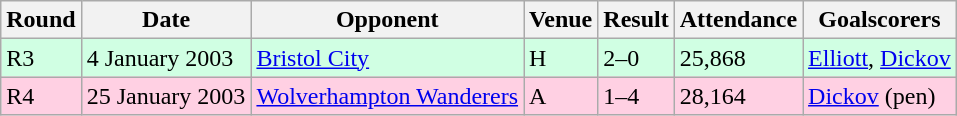<table class="wikitable">
<tr>
<th>Round</th>
<th>Date</th>
<th>Opponent</th>
<th>Venue</th>
<th>Result</th>
<th>Attendance</th>
<th>Goalscorers</th>
</tr>
<tr style="background-color: #d0ffe3;">
<td>R3</td>
<td>4 January 2003</td>
<td><a href='#'>Bristol City</a></td>
<td>H</td>
<td>2–0</td>
<td>25,868</td>
<td><a href='#'>Elliott</a>, <a href='#'>Dickov</a></td>
</tr>
<tr style="background-color: #ffd0e3;">
<td>R4</td>
<td>25 January 2003</td>
<td><a href='#'>Wolverhampton Wanderers</a></td>
<td>A</td>
<td>1–4</td>
<td>28,164</td>
<td><a href='#'>Dickov</a> (pen)</td>
</tr>
</table>
